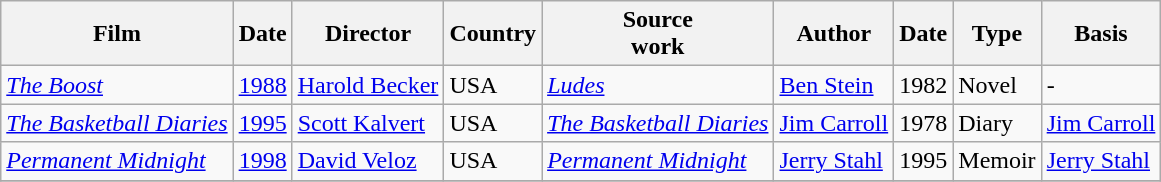<table class="wikitable">
<tr>
<th>Film</th>
<th>Date</th>
<th>Director</th>
<th>Country</th>
<th>Source<br>work</th>
<th>Author</th>
<th>Date</th>
<th>Type</th>
<th>Basis</th>
</tr>
<tr>
<td><em><a href='#'>The Boost</a></em></td>
<td><a href='#'>1988</a></td>
<td><a href='#'>Harold Becker</a></td>
<td>USA</td>
<td><em><a href='#'>Ludes</a></em></td>
<td><a href='#'>Ben Stein</a></td>
<td>1982</td>
<td>Novel</td>
<td>-</td>
</tr>
<tr>
<td><em><a href='#'>The Basketball Diaries</a></em></td>
<td><a href='#'>1995</a></td>
<td><a href='#'>Scott Kalvert</a></td>
<td>USA</td>
<td><em><a href='#'>The Basketball Diaries</a></em></td>
<td><a href='#'>Jim Carroll</a></td>
<td>1978</td>
<td>Diary</td>
<td><a href='#'>Jim Carroll</a></td>
</tr>
<tr>
<td><em><a href='#'>Permanent Midnight</a></em></td>
<td><a href='#'>1998</a></td>
<td><a href='#'>David Veloz</a></td>
<td>USA</td>
<td><em><a href='#'>Permanent Midnight</a></em></td>
<td><a href='#'>Jerry Stahl</a></td>
<td>1995</td>
<td>Memoir</td>
<td><a href='#'>Jerry Stahl</a></td>
</tr>
<tr>
</tr>
</table>
